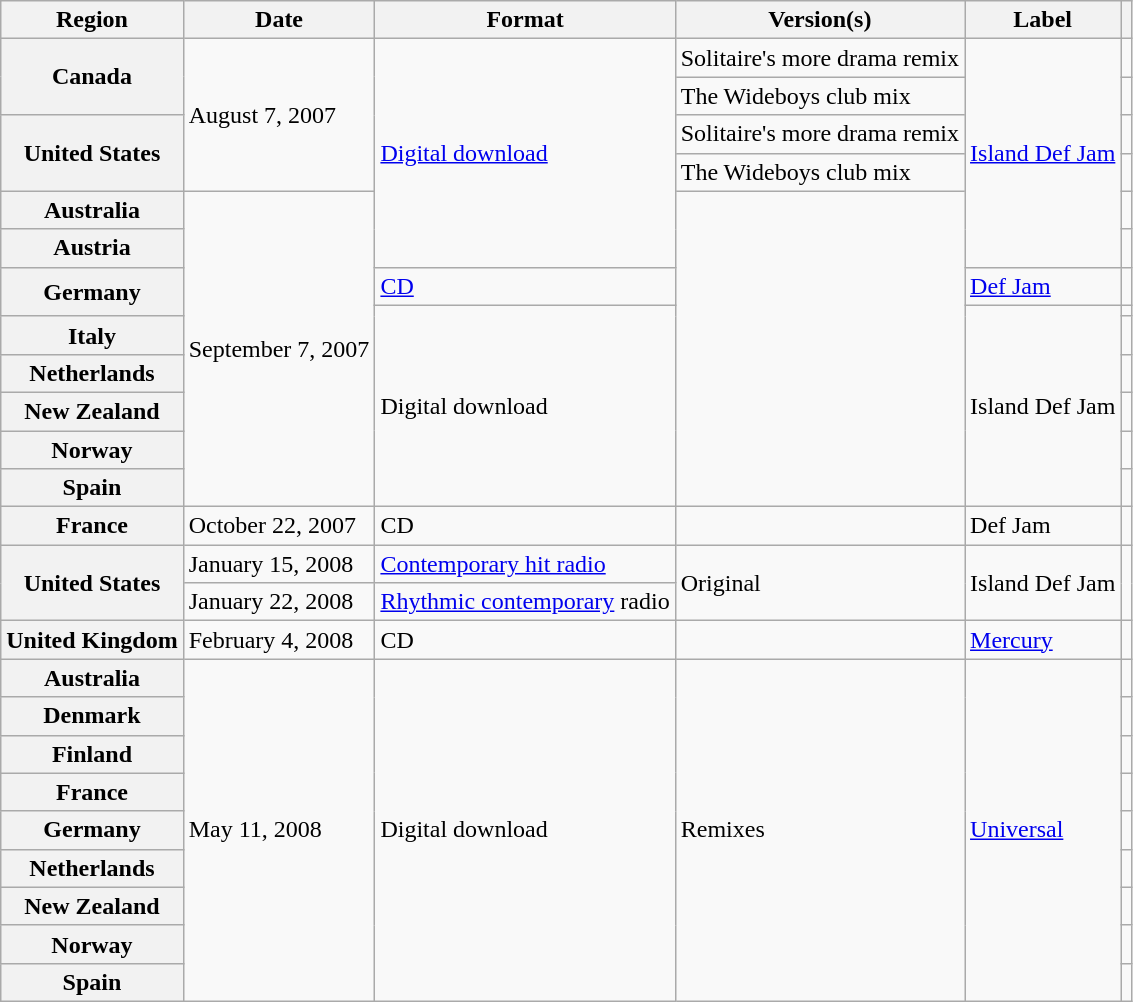<table class="wikitable plainrowheaders">
<tr>
<th scope="col">Region</th>
<th scope="col">Date</th>
<th scope="col">Format</th>
<th scope="col">Version(s)</th>
<th scope="col">Label</th>
<th scope="col"></th>
</tr>
<tr>
<th rowspan="2" scope="row">Canada</th>
<td rowspan="4">August 7, 2007</td>
<td rowspan="6"><a href='#'>Digital download</a></td>
<td>Solitaire's more drama remix</td>
<td rowspan="6"><a href='#'>Island Def Jam</a></td>
<td align="center"></td>
</tr>
<tr>
<td>The Wideboys club mix</td>
<td align="center"></td>
</tr>
<tr>
<th rowspan="2" scope="row">United States</th>
<td>Solitaire's more drama remix</td>
<td align="center"></td>
</tr>
<tr>
<td>The Wideboys club mix</td>
<td align="center"></td>
</tr>
<tr>
<th scope="row">Australia</th>
<td rowspan="9">September 7, 2007</td>
<td rowspan="9"></td>
<td align="center"></td>
</tr>
<tr>
<th scope="row">Austria</th>
<td align="center"></td>
</tr>
<tr>
<th rowspan="2" scope="row">Germany</th>
<td><a href='#'>CD</a></td>
<td><a href='#'>Def Jam</a></td>
<td align="center"></td>
</tr>
<tr>
<td rowspan="6">Digital download</td>
<td rowspan="6">Island Def Jam</td>
<td align="center"></td>
</tr>
<tr>
<th scope="row">Italy</th>
<td align="center"></td>
</tr>
<tr>
<th scope="row">Netherlands</th>
<td align="center"></td>
</tr>
<tr>
<th scope="row">New Zealand</th>
<td align="center"></td>
</tr>
<tr>
<th scope="row">Norway</th>
<td align="center"></td>
</tr>
<tr>
<th scope="row">Spain</th>
<td align="center"></td>
</tr>
<tr>
<th scope="row">France</th>
<td>October 22, 2007</td>
<td>CD</td>
<td></td>
<td>Def Jam</td>
<td align="center"></td>
</tr>
<tr>
<th rowspan="2" scope="row">United States</th>
<td>January 15, 2008</td>
<td><a href='#'>Contemporary hit radio</a></td>
<td rowspan="2">Original</td>
<td rowspan="2">Island Def Jam</td>
<td align="center" rowspan="2"></td>
</tr>
<tr>
<td>January 22, 2008</td>
<td><a href='#'>Rhythmic contemporary</a> radio</td>
</tr>
<tr>
<th scope="row">United Kingdom</th>
<td>February 4, 2008</td>
<td>CD</td>
<td></td>
<td><a href='#'>Mercury</a></td>
<td align="center"></td>
</tr>
<tr>
<th scope="row">Australia</th>
<td rowspan="9">May 11, 2008</td>
<td rowspan="9">Digital download</td>
<td rowspan="9">Remixes</td>
<td rowspan="9"><a href='#'>Universal</a></td>
<td align="center"></td>
</tr>
<tr>
<th scope="row">Denmark</th>
<td align="center"></td>
</tr>
<tr>
<th scope="row">Finland</th>
<td align="center"></td>
</tr>
<tr>
<th scope="row">France</th>
<td align="center"></td>
</tr>
<tr>
<th scope="row">Germany</th>
<td align="center"></td>
</tr>
<tr>
<th scope="row">Netherlands</th>
<td align="center"></td>
</tr>
<tr>
<th scope="row">New Zealand</th>
<td align="center"></td>
</tr>
<tr>
<th scope="row">Norway</th>
<td align="center"></td>
</tr>
<tr>
<th scope="row">Spain</th>
<td align="center"></td>
</tr>
</table>
